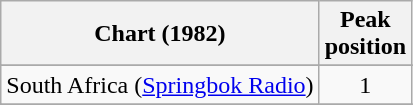<table class="wikitable sortable">
<tr>
<th>Chart (1982)</th>
<th>Peak<br>position</th>
</tr>
<tr>
</tr>
<tr>
</tr>
<tr>
</tr>
<tr>
</tr>
<tr>
</tr>
<tr>
<td>South Africa (<a href='#'>Springbok Radio</a>)</td>
<td align="center">1</td>
</tr>
<tr>
</tr>
<tr>
</tr>
<tr>
</tr>
<tr>
</tr>
<tr>
</tr>
</table>
